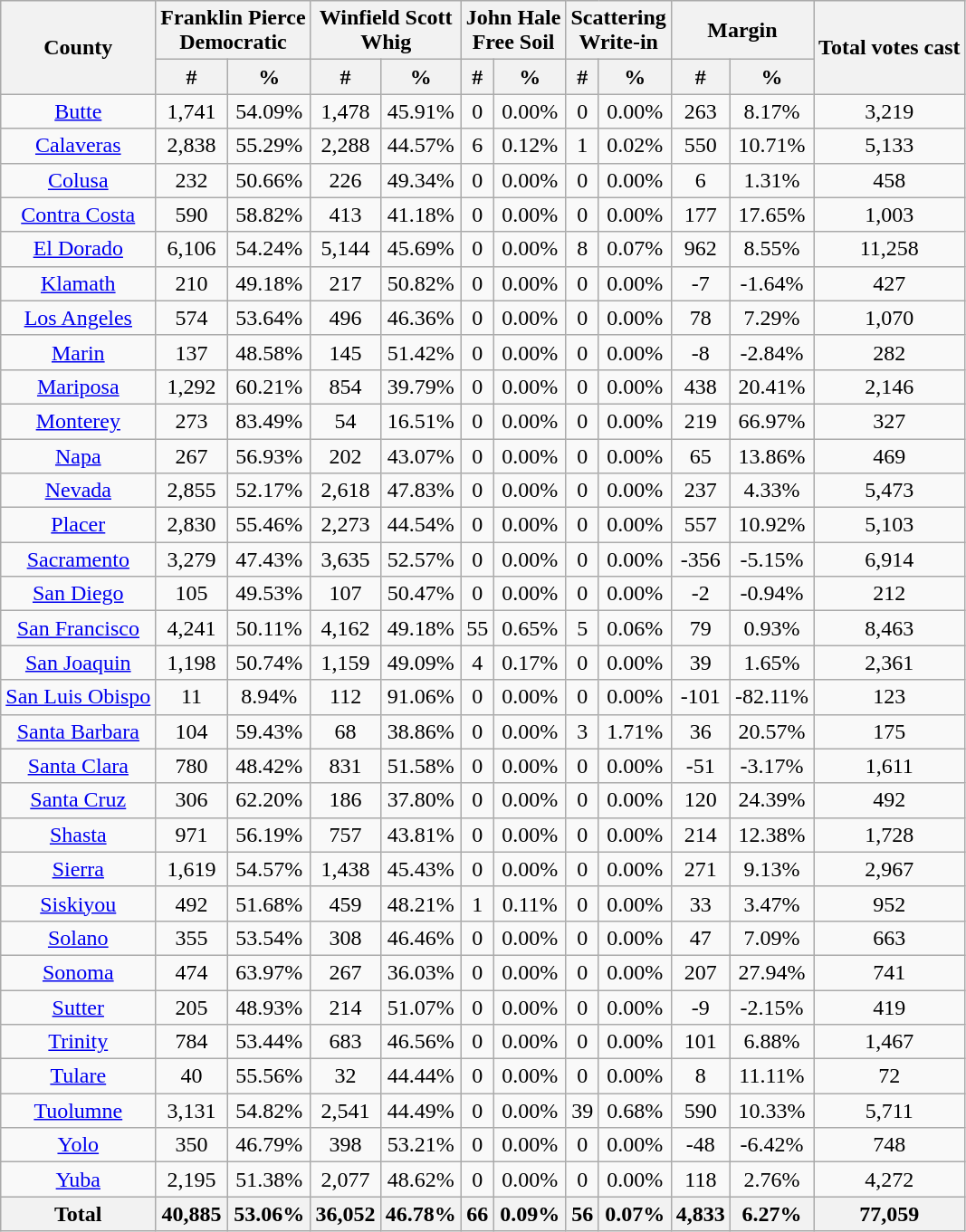<table class="wikitable sortable" style="text-align:center">
<tr>
<th rowspan="2" style="text-align:center;">County</th>
<th colspan="2" style="text-align:center;">Franklin Pierce<br>Democratic</th>
<th colspan="2" style="text-align:center;">Winfield Scott<br>Whig</th>
<th colspan="2" style="text-align:center;">John Hale<br>Free Soil</th>
<th colspan="2" style="text-align:center;">Scattering<br>Write-in</th>
<th colspan="2" style="text-align:center;">Margin</th>
<th rowspan="2" style="text-align:center;">Total votes cast</th>
</tr>
<tr>
<th style="text-align:center;" data-sort-type="number">#</th>
<th style="text-align:center;" data-sort-type="number">%</th>
<th style="text-align:center;" data-sort-type="number">#</th>
<th style="text-align:center;" data-sort-type="number">%</th>
<th style="text-align:center;" data-sort-type="number">#</th>
<th style="text-align:center;" data-sort-type="number">%</th>
<th style="text-align:center;" data-sort-type="number">#</th>
<th style="text-align:center;" data-sort-type="number">%</th>
<th style="text-align:center;" data-sort-type="number">#</th>
<th style="text-align:center;" data-sort-type="number">%</th>
</tr>
<tr style="text-align:center;">
<td><a href='#'>Butte</a></td>
<td>1,741</td>
<td>54.09%</td>
<td>1,478</td>
<td>45.91%</td>
<td>0</td>
<td>0.00%</td>
<td>0</td>
<td>0.00%</td>
<td>263</td>
<td>8.17%</td>
<td>3,219</td>
</tr>
<tr style="text-align:center;">
<td><a href='#'>Calaveras</a></td>
<td>2,838</td>
<td>55.29%</td>
<td>2,288</td>
<td>44.57%</td>
<td>6</td>
<td>0.12%</td>
<td>1</td>
<td>0.02%</td>
<td>550</td>
<td>10.71%</td>
<td>5,133</td>
</tr>
<tr style="text-align:center;">
<td><a href='#'>Colusa</a></td>
<td>232</td>
<td>50.66%</td>
<td>226</td>
<td>49.34%</td>
<td>0</td>
<td>0.00%</td>
<td>0</td>
<td>0.00%</td>
<td>6</td>
<td>1.31%</td>
<td>458</td>
</tr>
<tr style="text-align:center;">
<td><a href='#'>Contra Costa</a></td>
<td>590</td>
<td>58.82%</td>
<td>413</td>
<td>41.18%</td>
<td>0</td>
<td>0.00%</td>
<td>0</td>
<td>0.00%</td>
<td>177</td>
<td>17.65%</td>
<td>1,003</td>
</tr>
<tr style="text-align:center;">
<td><a href='#'>El Dorado</a></td>
<td>6,106</td>
<td>54.24%</td>
<td>5,144</td>
<td>45.69%</td>
<td>0</td>
<td>0.00%</td>
<td>8</td>
<td>0.07%</td>
<td>962</td>
<td>8.55%</td>
<td>11,258</td>
</tr>
<tr style="text-align:center;">
<td><a href='#'>Klamath</a></td>
<td>210</td>
<td>49.18%</td>
<td>217</td>
<td>50.82%</td>
<td>0</td>
<td>0.00%</td>
<td>0</td>
<td>0.00%</td>
<td>-7</td>
<td>-1.64%</td>
<td>427</td>
</tr>
<tr style="text-align:center;">
<td><a href='#'>Los Angeles</a></td>
<td>574</td>
<td>53.64%</td>
<td>496</td>
<td>46.36%</td>
<td>0</td>
<td>0.00%</td>
<td>0</td>
<td>0.00%</td>
<td>78</td>
<td>7.29%</td>
<td>1,070</td>
</tr>
<tr style="text-align:center;">
<td><a href='#'>Marin</a></td>
<td>137</td>
<td>48.58%</td>
<td>145</td>
<td>51.42%</td>
<td>0</td>
<td>0.00%</td>
<td>0</td>
<td>0.00%</td>
<td>-8</td>
<td>-2.84%</td>
<td>282</td>
</tr>
<tr style="text-align:center;">
<td><a href='#'>Mariposa</a></td>
<td>1,292</td>
<td>60.21%</td>
<td>854</td>
<td>39.79%</td>
<td>0</td>
<td>0.00%</td>
<td>0</td>
<td>0.00%</td>
<td>438</td>
<td>20.41%</td>
<td>2,146</td>
</tr>
<tr style="text-align:center;">
<td><a href='#'>Monterey</a></td>
<td>273</td>
<td>83.49%</td>
<td>54</td>
<td>16.51%</td>
<td>0</td>
<td>0.00%</td>
<td>0</td>
<td>0.00%</td>
<td>219</td>
<td>66.97%</td>
<td>327</td>
</tr>
<tr style="text-align:center;">
<td><a href='#'>Napa</a></td>
<td>267</td>
<td>56.93%</td>
<td>202</td>
<td>43.07%</td>
<td>0</td>
<td>0.00%</td>
<td>0</td>
<td>0.00%</td>
<td>65</td>
<td>13.86%</td>
<td>469</td>
</tr>
<tr style="text-align:center;">
<td><a href='#'>Nevada</a></td>
<td>2,855</td>
<td>52.17%</td>
<td>2,618</td>
<td>47.83%</td>
<td>0</td>
<td>0.00%</td>
<td>0</td>
<td>0.00%</td>
<td>237</td>
<td>4.33%</td>
<td>5,473</td>
</tr>
<tr style="text-align:center;">
<td><a href='#'>Placer</a></td>
<td>2,830</td>
<td>55.46%</td>
<td>2,273</td>
<td>44.54%</td>
<td>0</td>
<td>0.00%</td>
<td>0</td>
<td>0.00%</td>
<td>557</td>
<td>10.92%</td>
<td>5,103</td>
</tr>
<tr style="text-align:center;">
<td><a href='#'>Sacramento</a></td>
<td>3,279</td>
<td>47.43%</td>
<td>3,635</td>
<td>52.57%</td>
<td>0</td>
<td>0.00%</td>
<td>0</td>
<td>0.00%</td>
<td>-356</td>
<td>-5.15%</td>
<td>6,914</td>
</tr>
<tr style="text-align:center;">
<td><a href='#'>San Diego</a></td>
<td>105</td>
<td>49.53%</td>
<td>107</td>
<td>50.47%</td>
<td>0</td>
<td>0.00%</td>
<td>0</td>
<td>0.00%</td>
<td>-2</td>
<td>-0.94%</td>
<td>212</td>
</tr>
<tr style="text-align:center;">
<td><a href='#'>San Francisco</a></td>
<td>4,241</td>
<td>50.11%</td>
<td>4,162</td>
<td>49.18%</td>
<td>55</td>
<td>0.65%</td>
<td>5</td>
<td>0.06%</td>
<td>79</td>
<td>0.93%</td>
<td>8,463</td>
</tr>
<tr style="text-align:center;">
<td><a href='#'>San Joaquin</a></td>
<td>1,198</td>
<td>50.74%</td>
<td>1,159</td>
<td>49.09%</td>
<td>4</td>
<td>0.17%</td>
<td>0</td>
<td>0.00%</td>
<td>39</td>
<td>1.65%</td>
<td>2,361</td>
</tr>
<tr style="text-align:center;">
<td><a href='#'>San Luis Obispo</a></td>
<td>11</td>
<td>8.94%</td>
<td>112</td>
<td>91.06%</td>
<td>0</td>
<td>0.00%</td>
<td>0</td>
<td>0.00%</td>
<td>-101</td>
<td>-82.11%</td>
<td>123</td>
</tr>
<tr style="text-align:center;">
<td><a href='#'>Santa Barbara</a></td>
<td>104</td>
<td>59.43%</td>
<td>68</td>
<td>38.86%</td>
<td>0</td>
<td>0.00%</td>
<td>3</td>
<td>1.71%</td>
<td>36</td>
<td>20.57%</td>
<td>175</td>
</tr>
<tr style="text-align:center;">
<td><a href='#'>Santa Clara</a></td>
<td>780</td>
<td>48.42%</td>
<td>831</td>
<td>51.58%</td>
<td>0</td>
<td>0.00%</td>
<td>0</td>
<td>0.00%</td>
<td>-51</td>
<td>-3.17%</td>
<td>1,611</td>
</tr>
<tr style="text-align:center;">
<td><a href='#'>Santa Cruz</a></td>
<td>306</td>
<td>62.20%</td>
<td>186</td>
<td>37.80%</td>
<td>0</td>
<td>0.00%</td>
<td>0</td>
<td>0.00%</td>
<td>120</td>
<td>24.39%</td>
<td>492</td>
</tr>
<tr style="text-align:center;">
<td><a href='#'>Shasta</a></td>
<td>971</td>
<td>56.19%</td>
<td>757</td>
<td>43.81%</td>
<td>0</td>
<td>0.00%</td>
<td>0</td>
<td>0.00%</td>
<td>214</td>
<td>12.38%</td>
<td>1,728</td>
</tr>
<tr style="text-align:center;">
<td><a href='#'>Sierra</a></td>
<td>1,619</td>
<td>54.57%</td>
<td>1,438</td>
<td>45.43%</td>
<td>0</td>
<td>0.00%</td>
<td>0</td>
<td>0.00%</td>
<td>271</td>
<td>9.13%</td>
<td>2,967</td>
</tr>
<tr style="text-align:center;">
<td><a href='#'>Siskiyou</a></td>
<td>492</td>
<td>51.68%</td>
<td>459</td>
<td>48.21%</td>
<td>1</td>
<td>0.11%</td>
<td>0</td>
<td>0.00%</td>
<td>33</td>
<td>3.47%</td>
<td>952</td>
</tr>
<tr style="text-align:center;">
<td><a href='#'>Solano</a></td>
<td>355</td>
<td>53.54%</td>
<td>308</td>
<td>46.46%</td>
<td>0</td>
<td>0.00%</td>
<td>0</td>
<td>0.00%</td>
<td>47</td>
<td>7.09%</td>
<td>663</td>
</tr>
<tr style="text-align:center;">
<td><a href='#'>Sonoma</a></td>
<td>474</td>
<td>63.97%</td>
<td>267</td>
<td>36.03%</td>
<td>0</td>
<td>0.00%</td>
<td>0</td>
<td>0.00%</td>
<td>207</td>
<td>27.94%</td>
<td>741</td>
</tr>
<tr style="text-align:center;">
<td><a href='#'>Sutter</a></td>
<td>205</td>
<td>48.93%</td>
<td>214</td>
<td>51.07%</td>
<td>0</td>
<td>0.00%</td>
<td>0</td>
<td>0.00%</td>
<td>-9</td>
<td>-2.15%</td>
<td>419</td>
</tr>
<tr style="text-align:center;">
<td><a href='#'>Trinity</a></td>
<td>784</td>
<td>53.44%</td>
<td>683</td>
<td>46.56%</td>
<td>0</td>
<td>0.00%</td>
<td>0</td>
<td>0.00%</td>
<td>101</td>
<td>6.88%</td>
<td>1,467</td>
</tr>
<tr style="text-align:center;">
<td><a href='#'>Tulare</a></td>
<td>40</td>
<td>55.56%</td>
<td>32</td>
<td>44.44%</td>
<td>0</td>
<td>0.00%</td>
<td>0</td>
<td>0.00%</td>
<td>8</td>
<td>11.11%</td>
<td>72</td>
</tr>
<tr style="text-align:center;">
<td><a href='#'>Tuolumne</a></td>
<td>3,131</td>
<td>54.82%</td>
<td>2,541</td>
<td>44.49%</td>
<td>0</td>
<td>0.00%</td>
<td>39</td>
<td>0.68%</td>
<td>590</td>
<td>10.33%</td>
<td>5,711</td>
</tr>
<tr style="text-align:center;">
<td><a href='#'>Yolo</a></td>
<td>350</td>
<td>46.79%</td>
<td>398</td>
<td>53.21%</td>
<td>0</td>
<td>0.00%</td>
<td>0</td>
<td>0.00%</td>
<td>-48</td>
<td>-6.42%</td>
<td>748</td>
</tr>
<tr style="text-align:center;">
<td><a href='#'>Yuba</a></td>
<td>2,195</td>
<td>51.38%</td>
<td>2,077</td>
<td>48.62%</td>
<td>0</td>
<td>0.00%</td>
<td>0</td>
<td>0.00%</td>
<td>118</td>
<td>2.76%</td>
<td>4,272</td>
</tr>
<tr>
<th>Total</th>
<th>40,885</th>
<th>53.06%</th>
<th>36,052</th>
<th>46.78%</th>
<th>66</th>
<th>0.09%</th>
<th>56</th>
<th>0.07%</th>
<th>4,833</th>
<th>6.27%</th>
<th>77,059</th>
</tr>
</table>
